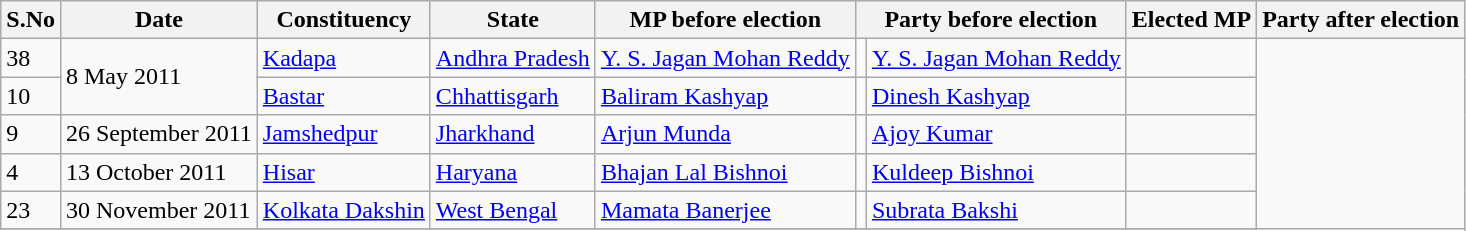<table class="wikitable sortable">
<tr>
<th>S.No</th>
<th>Date</th>
<th>Constituency</th>
<th>State</th>
<th>MP before election</th>
<th colspan="2">Party before election</th>
<th>Elected MP</th>
<th colspan="2">Party after election</th>
</tr>
<tr>
<td>38</td>
<td Rowspan=2>8 May 2011</td>
<td><a href='#'>Kadapa</a></td>
<td><a href='#'>Andhra Pradesh</a></td>
<td><a href='#'>Y. S. Jagan Mohan Reddy</a></td>
<td></td>
<td><a href='#'>Y. S. Jagan Mohan Reddy</a></td>
<td></td>
</tr>
<tr>
<td>10</td>
<td><a href='#'>Bastar</a></td>
<td><a href='#'>Chhattisgarh</a></td>
<td><a href='#'>Baliram Kashyap</a></td>
<td></td>
<td><a href='#'>Dinesh Kashyap</a></td>
<td></td>
</tr>
<tr>
<td>9</td>
<td>26 September 2011</td>
<td><a href='#'>Jamshedpur</a></td>
<td><a href='#'>Jharkhand</a></td>
<td><a href='#'>Arjun Munda</a></td>
<td></td>
<td><a href='#'>Ajoy Kumar</a></td>
<td></td>
</tr>
<tr>
<td>4</td>
<td>13 October 2011</td>
<td><a href='#'>Hisar</a></td>
<td><a href='#'>Haryana</a></td>
<td><a href='#'>Bhajan Lal Bishnoi</a></td>
<td></td>
<td><a href='#'>Kuldeep Bishnoi</a></td>
<td></td>
</tr>
<tr>
<td>23</td>
<td>30 November 2011</td>
<td><a href='#'>Kolkata Dakshin</a></td>
<td><a href='#'>West Bengal</a></td>
<td><a href='#'>Mamata Banerjee</a></td>
<td></td>
<td><a href='#'>Subrata Bakshi</a></td>
<td></td>
</tr>
<tr>
</tr>
</table>
